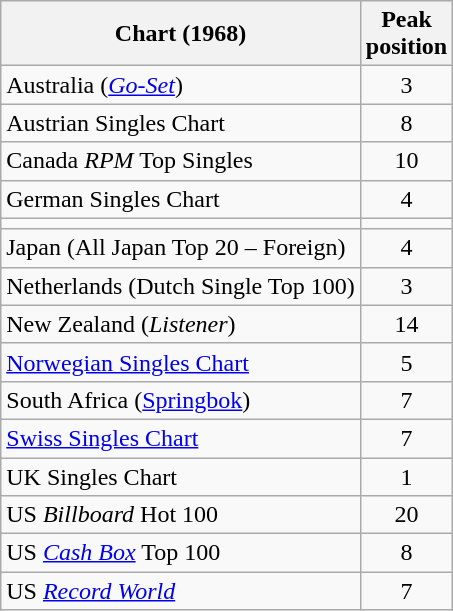<table class="wikitable sortable">
<tr>
<th>Chart (1968)</th>
<th>Peak<br>position</th>
</tr>
<tr>
<td>Australia (<em><a href='#'>Go-Set</a></em>)</td>
<td style="text-align:center;">3</td>
</tr>
<tr>
<td>Austrian Singles Chart</td>
<td style="text-align:center;">8</td>
</tr>
<tr>
<td align="left">Canada <em>RPM</em> Top Singles</td>
<td style="text-align:center;">10</td>
</tr>
<tr>
<td align="left">German Singles Chart</td>
<td style="text-align:center;">4</td>
</tr>
<tr>
<td></td>
</tr>
<tr>
<td>Japan (All Japan Top 20 – Foreign)</td>
<td style="text-align:center;">4</td>
</tr>
<tr>
<td>Netherlands (Dutch Single Top 100)</td>
<td style="text-align:center;">3</td>
</tr>
<tr>
<td>New Zealand (<em>Listener</em>)</td>
<td style="text-align:center;">14</td>
</tr>
<tr>
<td align="left"><a href='#'>Norwegian Singles Chart</a></td>
<td style="text-align:center;">5</td>
</tr>
<tr>
<td>South Africa (<a href='#'>Springbok</a>)</td>
<td align="center">7</td>
</tr>
<tr>
<td><a href='#'>Swiss Singles Chart</a></td>
<td style="text-align:center;">7</td>
</tr>
<tr>
<td>UK Singles Chart</td>
<td style="text-align:center;">1</td>
</tr>
<tr>
<td>US <em>Billboard</em> Hot 100</td>
<td style="text-align:center;">20</td>
</tr>
<tr>
<td>US <em><a href='#'>Cash Box</a></em> Top 100</td>
<td style="text-align:center;">8</td>
</tr>
<tr>
<td>US <em><a href='#'>Record World</a></em></td>
<td style="text-align:center;">7</td>
</tr>
</table>
